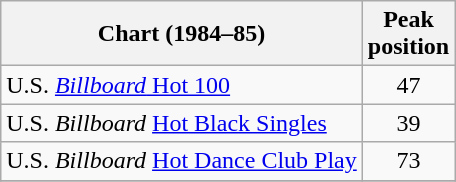<table class="wikitable sortable">
<tr>
<th>Chart (1984–85)</th>
<th>Peak<br>position</th>
</tr>
<tr>
<td>U.S. <a href='#'><em>Billboard</em> Hot 100</a></td>
<td align="center">47</td>
</tr>
<tr>
<td>U.S. <em>Billboard</em> <a href='#'>Hot Black Singles</a></td>
<td align="center">39</td>
</tr>
<tr>
<td>U.S. <em>Billboard</em> <a href='#'>Hot Dance Club Play</a></td>
<td align="center">73</td>
</tr>
<tr>
</tr>
</table>
